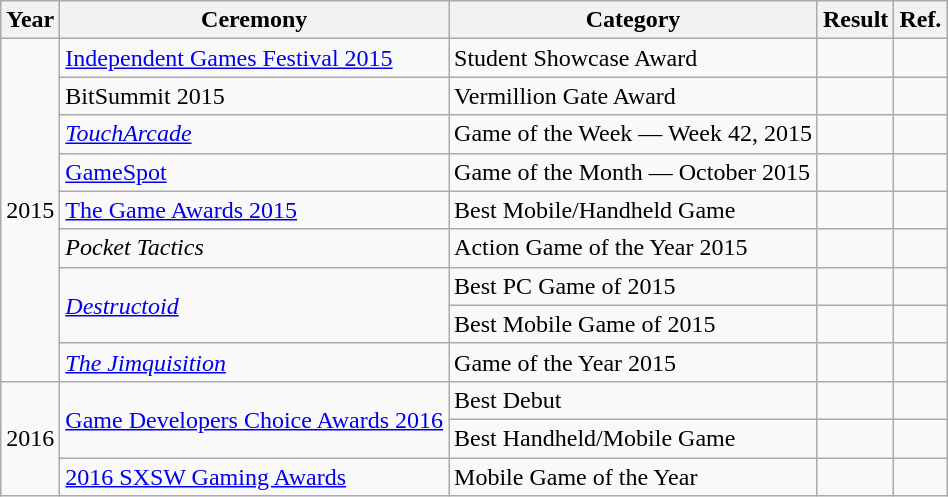<table class="wikitable sortable">
<tr>
<th>Year</th>
<th>Ceremony</th>
<th>Category</th>
<th>Result</th>
<th>Ref.</th>
</tr>
<tr>
<td rowspan="9">2015</td>
<td><a href='#'>Independent Games Festival 2015</a></td>
<td>Student Showcase Award</td>
<td></td>
<td align="center"></td>
</tr>
<tr>
<td>BitSummit 2015</td>
<td>Vermillion Gate Award</td>
<td></td>
<td align="center"></td>
</tr>
<tr>
<td><em><a href='#'>TouchArcade</a></em></td>
<td>Game of the Week — Week 42, 2015</td>
<td></td>
<td align="center"></td>
</tr>
<tr>
<td><a href='#'>GameSpot</a></td>
<td>Game of the Month — October 2015</td>
<td></td>
<td align="center"></td>
</tr>
<tr>
<td><a href='#'>The Game Awards 2015</a></td>
<td>Best Mobile/Handheld Game</td>
<td></td>
<td align="center"></td>
</tr>
<tr>
<td><em>Pocket Tactics</em></td>
<td>Action Game of the Year 2015</td>
<td></td>
<td align="center"></td>
</tr>
<tr>
<td rowspan="2"><em><a href='#'>Destructoid</a></em></td>
<td>Best PC Game of 2015</td>
<td></td>
<td align="center"></td>
</tr>
<tr>
<td>Best Mobile Game of 2015</td>
<td></td>
<td align="center"></td>
</tr>
<tr>
<td><em><a href='#'>The Jimquisition</a></em></td>
<td>Game of the Year 2015</td>
<td></td>
<td align="center"></td>
</tr>
<tr>
<td rowspan="3">2016</td>
<td rowspan="2"><a href='#'>Game Developers Choice Awards 2016</a></td>
<td>Best Debut </td>
<td></td>
<td align="center"></td>
</tr>
<tr>
<td>Best Handheld/Mobile Game</td>
<td></td>
<td align="center"></td>
</tr>
<tr>
<td><a href='#'>2016 SXSW Gaming Awards</a></td>
<td>Mobile Game of the Year</td>
<td></td>
<td align="center"></td>
</tr>
</table>
